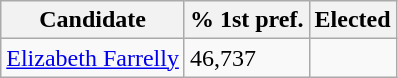<table class="wikitable">
<tr>
<th>Candidate</th>
<th>% 1st pref.</th>
<th>Elected</th>
</tr>
<tr>
<td><a href='#'>Elizabeth Farrelly</a></td>
<td>46,737</td>
<td></td>
</tr>
</table>
